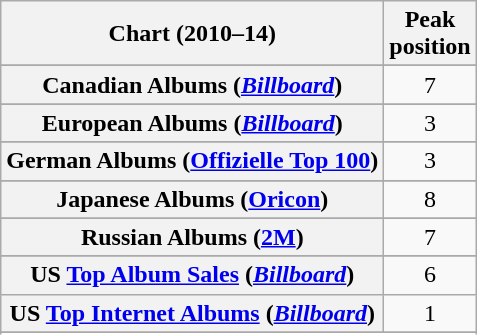<table class="wikitable sortable plainrowheaders" style="text-align:center">
<tr>
<th>Chart (2010–14)</th>
<th>Peak<br>position</th>
</tr>
<tr>
</tr>
<tr>
</tr>
<tr>
</tr>
<tr>
</tr>
<tr>
<th scope="row">Canadian Albums (<a href='#'><em>Billboard</em></a>)</th>
<td>7</td>
</tr>
<tr>
</tr>
<tr>
</tr>
<tr>
</tr>
<tr>
</tr>
<tr>
<th scope="row">European Albums (<a href='#'><em>Billboard</em></a>)</th>
<td>3</td>
</tr>
<tr>
</tr>
<tr>
</tr>
<tr>
<th scope="row">German Albums (<a href='#'>Offizielle Top 100</a>)</th>
<td>3</td>
</tr>
<tr>
</tr>
<tr>
</tr>
<tr>
</tr>
<tr>
</tr>
<tr>
<th scope="row">Japanese Albums (<a href='#'>Oricon</a>)</th>
<td>8</td>
</tr>
<tr>
</tr>
<tr>
</tr>
<tr>
</tr>
<tr>
</tr>
<tr>
<th scope="row">Russian Albums (<a href='#'>2M</a>)</th>
<td>7</td>
</tr>
<tr>
</tr>
<tr>
</tr>
<tr>
</tr>
<tr>
</tr>
<tr>
</tr>
<tr>
</tr>
<tr>
</tr>
<tr>
<th scope="row">US <a href='#'>Top Album Sales</a> (<a href='#'><em>Billboard</em></a>)</th>
<td>6</td>
</tr>
<tr>
<th scope="row">US <a href='#'>Top Internet Albums</a> (<a href='#'><em>Billboard</em></a>)</th>
<td>1</td>
</tr>
<tr>
</tr>
<tr>
</tr>
</table>
